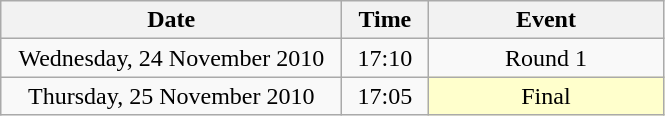<table class = "wikitable" style="text-align:center;">
<tr>
<th width=220>Date</th>
<th width=50>Time</th>
<th width=150>Event</th>
</tr>
<tr>
<td>Wednesday, 24 November 2010</td>
<td>17:10</td>
<td>Round 1</td>
</tr>
<tr>
<td>Thursday, 25 November 2010</td>
<td>17:05</td>
<td bgcolor=ffffcc>Final</td>
</tr>
</table>
